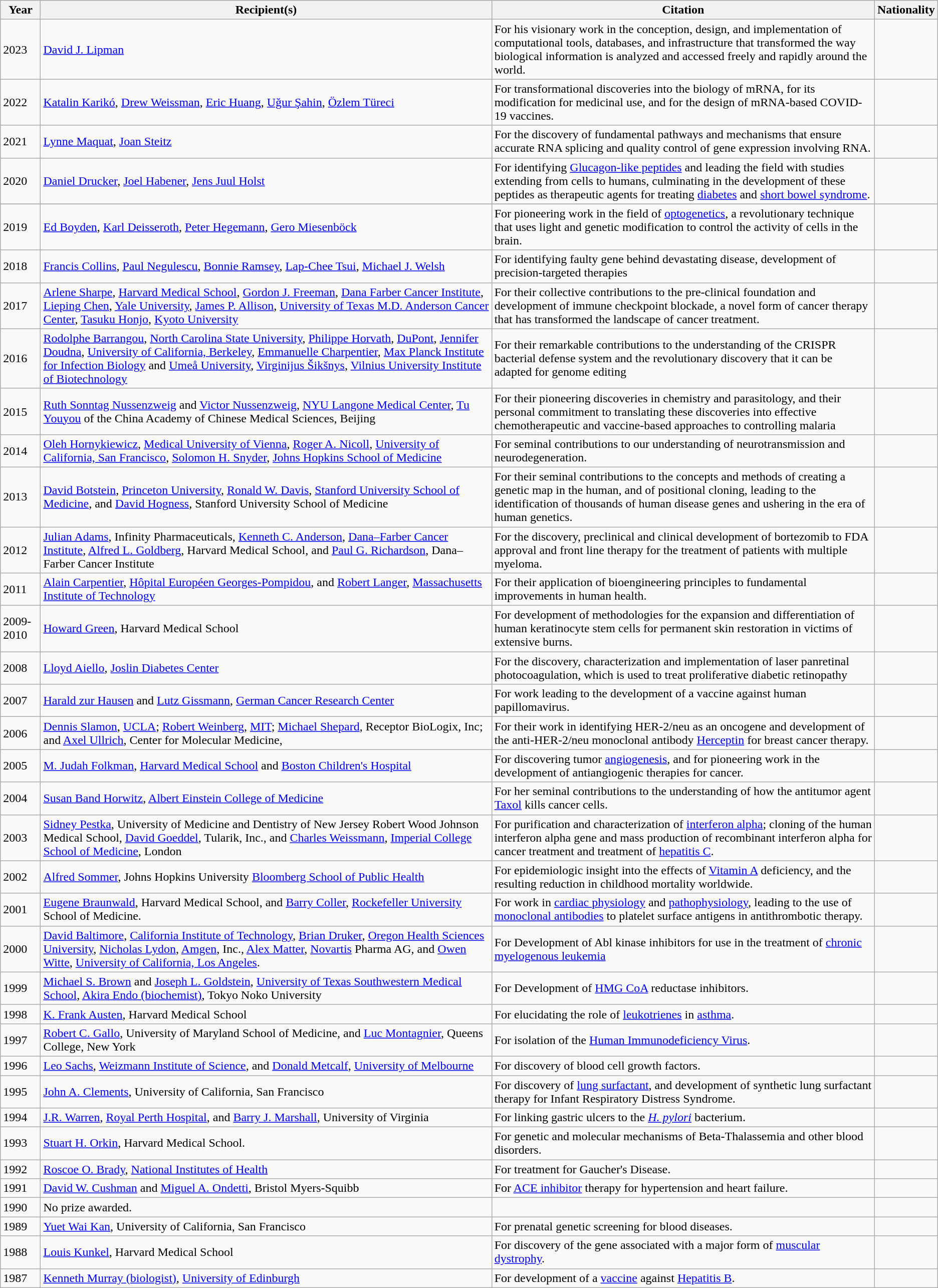<table class="wikitable sortable">
<tr>
<th>Year</th>
<th>Recipient(s)</th>
<th>Citation</th>
<th>Nationality</th>
</tr>
<tr>
<td>2023</td>
<td><a href='#'>David J. Lipman</a></td>
<td>For his visionary work in the conception, design, and implementation of computational tools, databases, and infrastructure that transformed the way biological information is analyzed and accessed freely and rapidly around the world.</td>
<td></td>
</tr>
<tr>
<td>2022</td>
<td><a href='#'>Katalin Karikó</a>, <a href='#'>Drew Weissman</a>, <a href='#'>Eric Huang</a>, <a href='#'>Uğur Şahin</a>, <a href='#'>Özlem Türeci</a></td>
<td>For transformational discoveries into the biology of mRNA, for its modification for medicinal use, and for the design of mRNA-based COVID-19 vaccines.</td>
<td><br></td>
</tr>
<tr>
<td>2021</td>
<td><a href='#'>Lynne Maquat</a>, <a href='#'>Joan Steitz</a></td>
<td>For the discovery of fundamental pathways and mechanisms that ensure accurate RNA splicing and quality control of gene expression involving RNA.</td>
<td></td>
</tr>
<tr>
<td>2020</td>
<td><a href='#'>Daniel Drucker</a>, <a href='#'>Joel Habener</a>, <a href='#'>Jens Juul Holst</a></td>
<td>For identifying <a href='#'>Glucagon-like peptides</a> and leading the field with studies extending from cells to humans, culminating in the development of these peptides as therapeutic agents for treating <a href='#'>diabetes</a> and <a href='#'>short bowel syndrome</a>.</td>
<td><br><br></td>
</tr>
<tr>
</tr>
<tr>
<td>2019</td>
<td><a href='#'>Ed Boyden</a>, <a href='#'>Karl Deisseroth</a>, <a href='#'>Peter Hegemann</a>, <a href='#'>Gero Miesenböck</a></td>
<td>For pioneering work in the field of <a href='#'>optogenetics</a>, a revolutionary technique that uses light and genetic modification to control the activity of cells in the brain.</td>
<td><br><br></td>
</tr>
<tr>
<td>2018</td>
<td><a href='#'>Francis Collins</a>, <a href='#'>Paul Negulescu</a>, <a href='#'>Bonnie Ramsey</a>, <a href='#'>Lap-Chee Tsui</a>, <a href='#'>Michael J. Welsh</a></td>
<td>For identifying faulty gene behind devastating disease, development of precision-targeted therapies</td>
<td><br></td>
</tr>
<tr>
<td>2017</td>
<td><a href='#'>Arlene Sharpe</a>, <a href='#'>Harvard Medical School</a>, <a href='#'>Gordon J. Freeman</a>, <a href='#'>Dana Farber Cancer Institute</a>, <a href='#'>Lieping Chen</a>, <a href='#'>Yale University</a>, <a href='#'>James P. Allison</a>, <a href='#'>University of Texas M.D. Anderson Cancer Center</a>, <a href='#'>Tasuku Honjo</a>, <a href='#'>Kyoto University</a></td>
<td>For their collective contributions to the pre-clinical foundation and development of immune checkpoint blockade, a novel form of cancer therapy that has transformed the landscape of cancer treatment.</td>
<td><br></td>
</tr>
<tr>
<td>2016</td>
<td><a href='#'>Rodolphe Barrangou</a>, <a href='#'>North Carolina State University</a>, <a href='#'>Philippe Horvath</a>, <a href='#'>DuPont</a>, <a href='#'>Jennifer Doudna</a>, <a href='#'>University of California, Berkeley</a>, <a href='#'>Emmanuelle Charpentier</a>, <a href='#'>Max Planck Institute for Infection Biology</a> and <a href='#'>Umeå University</a>, <a href='#'>Virginijus Šikšnys</a>, <a href='#'>Vilnius University Institute of Biotechnology</a></td>
<td>For their remarkable contributions to the understanding of the CRISPR bacterial defense system and the revolutionary discovery that it can be adapted for genome editing </td>
<td><br><br></td>
</tr>
<tr>
<td>2015</td>
<td><a href='#'>Ruth Sonntag Nussenzweig</a> and <a href='#'>Victor Nussenzweig</a>, <a href='#'>NYU Langone Medical Center</a>, <a href='#'>Tu Youyou</a> of the China Academy of Chinese Medical Sciences, Beijing</td>
<td>For their pioneering discoveries in chemistry and parasitology, and their personal commitment to translating these discoveries into effective chemotherapeutic and vaccine-based approaches to controlling malaria</td>
<td><br></td>
</tr>
<tr>
<td>2014</td>
<td><a href='#'>Oleh Hornykiewicz</a>, <a href='#'>Medical University of Vienna</a>, <a href='#'>Roger A. Nicoll</a>, <a href='#'>University of California, San Francisco</a>, <a href='#'>Solomon H. Snyder</a>, <a href='#'>Johns Hopkins School of Medicine</a></td>
<td>For seminal contributions to our understanding of neurotransmission and neurodegeneration.</td>
<td><br> </td>
</tr>
<tr>
<td>2013</td>
<td><a href='#'>David Botstein</a>, <a href='#'>Princeton University</a>, <a href='#'>Ronald W. Davis</a>, <a href='#'>Stanford University School of Medicine</a>, and <a href='#'>David Hogness</a>, Stanford University School of Medicine</td>
<td>For their seminal contributions to the concepts and methods of creating a genetic map in the human, and of positional cloning, leading to the identification of thousands of human disease genes and ushering in the era of human genetics.</td>
<td></td>
</tr>
<tr>
<td>2012</td>
<td><a href='#'>Julian Adams</a>, Infinity Pharmaceuticals, <a href='#'>Kenneth C. Anderson</a>, <a href='#'>Dana–Farber Cancer Institute</a>, <a href='#'>Alfred L. Goldberg</a>, Harvard Medical School, and <a href='#'>Paul G. Richardson</a>, Dana–Farber Cancer Institute</td>
<td>For the discovery, preclinical and clinical development of bortezomib to FDA approval and front line therapy for the treatment of patients with multiple myeloma.</td>
<td></td>
</tr>
<tr>
<td>2011</td>
<td><a href='#'>Alain Carpentier</a>, <a href='#'>Hôpital Européen Georges-Pompidou</a>, and <a href='#'>Robert Langer</a>, <a href='#'>Massachusetts Institute of Technology</a></td>
<td>For their application of bioengineering principles to fundamental improvements in human health.</td>
<td><br><br></td>
</tr>
<tr>
<td>2009-2010</td>
<td><a href='#'>Howard Green</a>, Harvard Medical School</td>
<td>For development of methodologies for the expansion and differentiation of human keratinocyte stem cells for permanent skin restoration in victims of extensive burns.</td>
<td></td>
</tr>
<tr>
<td>2008</td>
<td><a href='#'>Lloyd Aiello</a>, <a href='#'>Joslin Diabetes Center</a></td>
<td>For the discovery, characterization and implementation of laser panretinal photocoagulation, which is used to treat proliferative diabetic retinopathy</td>
<td></td>
</tr>
<tr>
<td>2007</td>
<td><a href='#'>Harald zur Hausen</a> and <a href='#'>Lutz Gissmann</a>, <a href='#'>German Cancer Research Center</a></td>
<td>For work leading to the development of a vaccine against human papillomavirus.</td>
<td></td>
</tr>
<tr>
<td>2006</td>
<td><a href='#'>Dennis Slamon</a>, <a href='#'>UCLA</a>; <a href='#'>Robert Weinberg</a>, <a href='#'>MIT</a>; <a href='#'>Michael Shepard</a>, Receptor BioLogix, Inc; and <a href='#'>Axel Ullrich</a>, Center for Molecular Medicine,</td>
<td>For their work in identifying HER-2/neu as an oncogene and development of the anti-HER-2/neu monoclonal antibody <a href='#'>Herceptin</a> for breast cancer therapy.</td>
<td> </td>
</tr>
<tr>
<td>2005</td>
<td><a href='#'>M. Judah Folkman</a>, <a href='#'>Harvard Medical School</a> and <a href='#'>Boston Children's Hospital</a></td>
<td>For discovering tumor <a href='#'>angiogenesis</a>, and for pioneering work in the development of antiangiogenic therapies for cancer.</td>
<td></td>
</tr>
<tr>
<td>2004</td>
<td><a href='#'>Susan Band Horwitz</a>, <a href='#'>Albert Einstein College of Medicine</a></td>
<td>For her seminal contributions to the understanding of how the antitumor agent <a href='#'>Taxol</a> kills cancer cells.</td>
<td></td>
</tr>
<tr>
<td>2003</td>
<td><a href='#'>Sidney Pestka</a>, University of Medicine and Dentistry of New Jersey Robert Wood Johnson Medical School, <a href='#'>David Goeddel</a>, Tularik, Inc., and <a href='#'>Charles Weissmann</a>, <a href='#'>Imperial College School of Medicine</a>, London</td>
<td>For purification and characterization of <a href='#'>interferon alpha</a>; cloning of the human interferon alpha gene and mass production of recombinant interferon alpha for cancer treatment and treatment of <a href='#'>hepatitis C</a>.</td>
<td><br></td>
</tr>
<tr>
<td>2002</td>
<td><a href='#'>Alfred Sommer</a>, Johns Hopkins University <a href='#'>Bloomberg School of Public Health</a></td>
<td>For epidemiologic insight into the effects of <a href='#'>Vitamin A</a> deficiency, and the resulting reduction in childhood mortality worldwide.</td>
<td></td>
</tr>
<tr>
<td>2001</td>
<td><a href='#'>Eugene Braunwald</a>, Harvard Medical School, and <a href='#'>Barry Coller</a>, <a href='#'>Rockefeller University</a> School of Medicine.</td>
<td>For work in <a href='#'>cardiac physiology</a> and <a href='#'>pathophysiology</a>, leading to the use of <a href='#'>monoclonal antibodies</a> to platelet surface antigens in antithrombotic therapy.</td>
<td></td>
</tr>
<tr>
<td>2000</td>
<td><a href='#'>David Baltimore</a>, <a href='#'>California Institute of Technology</a>, <a href='#'>Brian Druker</a>, <a href='#'>Oregon Health Sciences University</a>, <a href='#'>Nicholas Lydon</a>, <a href='#'>Amgen</a>, Inc., <a href='#'>Alex Matter</a>, <a href='#'>Novartis</a> Pharma AG, and <a href='#'>Owen Witte</a>, <a href='#'>University of California, Los Angeles</a>.</td>
<td>For Development of Abl kinase inhibitors for use in the treatment of <a href='#'>chronic myelogenous leukemia</a></td>
<td><br></td>
</tr>
<tr>
<td>1999</td>
<td><a href='#'>Michael S. Brown</a> and <a href='#'>Joseph L. Goldstein</a>, <a href='#'>University of Texas Southwestern Medical School</a>, <a href='#'>Akira Endo (biochemist)</a>, Tokyo Noko University</td>
<td>For Development of <a href='#'>HMG CoA</a> reductase inhibitors.</td>
<td> </td>
</tr>
<tr>
<td>1998</td>
<td><a href='#'>K. Frank Austen</a>, Harvard Medical School</td>
<td>For elucidating the role of <a href='#'>leukotrienes</a> in <a href='#'>asthma</a>.</td>
<td></td>
</tr>
<tr>
<td>1997</td>
<td><a href='#'>Robert C. Gallo</a>, University of Maryland School of Medicine, and <a href='#'>Luc Montagnier</a>, Queens College, New York</td>
<td>For isolation of the <a href='#'>Human Immunodeficiency Virus</a>.</td>
<td> </td>
</tr>
<tr>
<td>1996</td>
<td><a href='#'>Leo Sachs</a>, <a href='#'>Weizmann Institute of Science</a>, and <a href='#'>Donald Metcalf</a>, <a href='#'>University of Melbourne</a></td>
<td>For discovery of blood cell growth factors.</td>
<td><br> </td>
</tr>
<tr>
<td>1995</td>
<td><a href='#'>John A. Clements</a>, University of California, San Francisco</td>
<td>For discovery of <a href='#'>lung surfactant</a>, and development of synthetic lung surfactant therapy for Infant Respiratory Distress Syndrome.</td>
<td></td>
</tr>
<tr>
<td>1994</td>
<td><a href='#'>J.R. Warren</a>, <a href='#'>Royal Perth Hospital</a>, and <a href='#'>Barry J. Marshall</a>, University of Virginia</td>
<td>For linking gastric ulcers to the <em><a href='#'>H. pylori</a></em> bacterium.</td>
<td></td>
</tr>
<tr>
<td>1993</td>
<td><a href='#'>Stuart H. Orkin</a>, Harvard Medical School.</td>
<td>For genetic and molecular mechanisms of Βeta-Thalassemia and other blood disorders.</td>
<td></td>
</tr>
<tr>
<td>1992</td>
<td><a href='#'>Roscoe O. Brady</a>, <a href='#'>National Institutes of Health</a></td>
<td>For treatment for Gaucher's Disease.</td>
<td></td>
</tr>
<tr>
<td>1991</td>
<td><a href='#'>David W. Cushman</a> and <a href='#'>Miguel A. Ondetti</a>, Bristol Myers-Squibb</td>
<td>For <a href='#'>ACE inhibitor</a> therapy for hypertension and heart failure.</td>
<td> </td>
</tr>
<tr>
<td>1990</td>
<td>No prize awarded.</td>
<td></td>
<td></td>
</tr>
<tr>
<td>1989</td>
<td><a href='#'>Yuet Wai Kan</a>, University of California, San Francisco</td>
<td>For prenatal genetic screening for blood diseases.</td>
<td></td>
</tr>
<tr>
<td>1988</td>
<td><a href='#'>Louis Kunkel</a>, Harvard Medical School</td>
<td>For discovery of the gene associated with a major form of <a href='#'>muscular dystrophy</a>.</td>
<td></td>
</tr>
<tr>
<td>1987</td>
<td><a href='#'>Kenneth Murray (biologist)</a>, <a href='#'>University of Edinburgh</a></td>
<td>For development of a <a href='#'>vaccine</a> against <a href='#'>Hepatitis B</a>.</td>
<td></td>
</tr>
</table>
